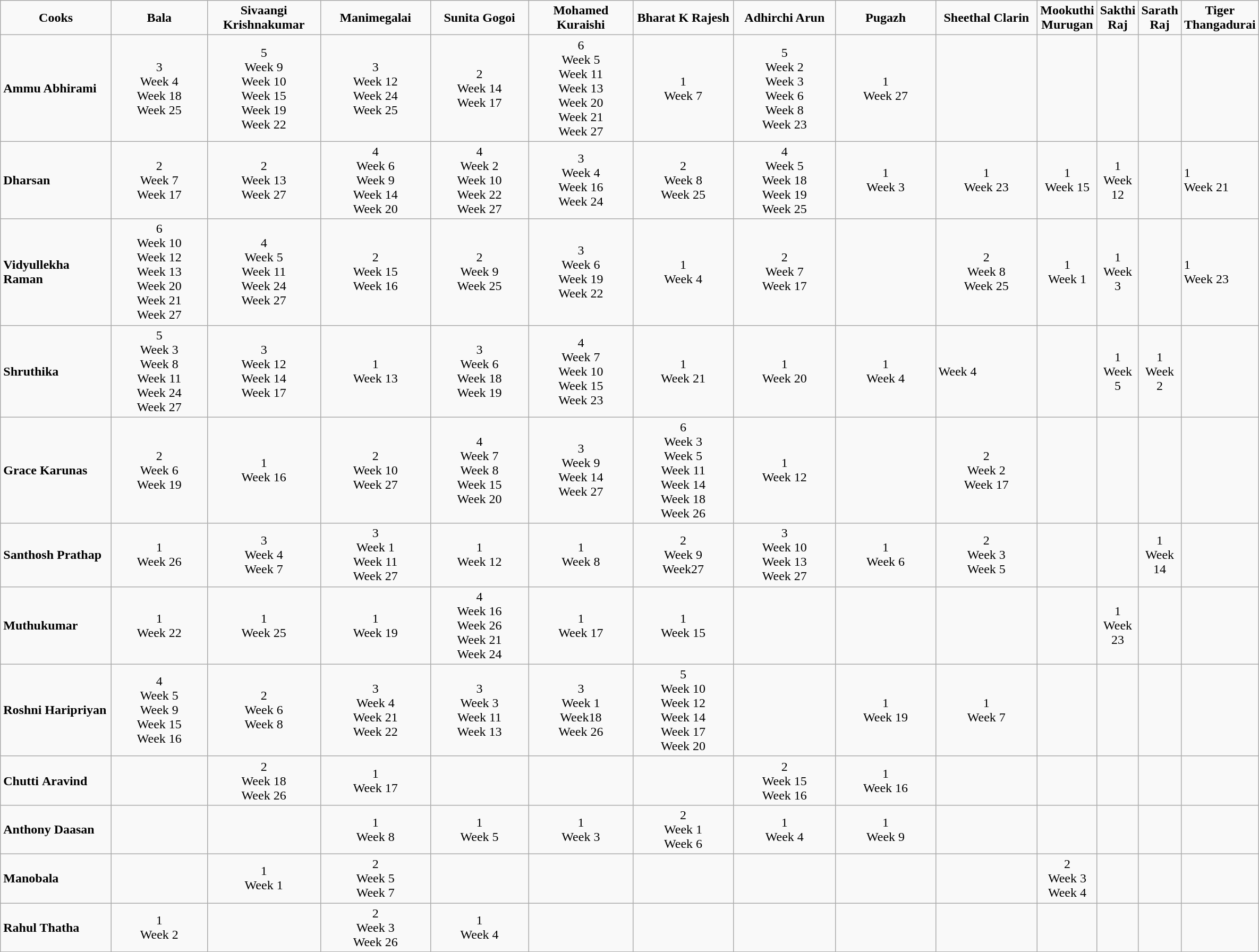<table class="wikitable sortable plainrowheaders" width="125%" textcolor:"#000;">
<tr>
<td scope="col" width=10% style="text-align:center;"><strong>Cooks<br></strong></td>
<td scope="col" width=10% style="text-align:center;"><strong>Bala</strong></td>
<td scope="col" width=10% style="text-align:center;"><strong>Sivaangi Krishnakumar</strong></td>
<td scope="col" width=10% style="text-align:center;"><strong>Manimegalai</strong></td>
<td scope="col" width=10% style="text-align:center;"><strong>Sunita Gogoi</strong></td>
<td scope="col" width=10% style="text-align:center;"><strong>Mohamed Kuraishi</strong></td>
<td scope="col" width=10% style="text-align:center;"><strong>Bharat K Rajesh</strong></td>
<td scope="col" width=10% style="text-align:center;"><strong>Adhirchi Arun</strong></td>
<td scope="col" width=10% style="text-align:center;"><strong>Pugazh</strong></td>
<td scope="col" width=10% style="text-align:center;"><strong>Sheethal Clarin</strong></td>
<td scope="col" width=10% style="text-align:center;"><strong>Mookuthi Murugan</strong></td>
<td scope="col" width=10% style="text-align:center;"><strong>Sakthi Raj</strong></td>
<td scope="col" width=10% style="text-align:center;"><strong>Sarath Raj</strong></td>
<td scope="col" width=10% style="text-align:center;"><strong>Tiger Thangadurai</strong></td>
</tr>
<tr>
<td><strong>Ammu Abhirami</strong></td>
<td style="text-align:center;">3 <br> Week 4 <br> Week 18 <br> Week 25</td>
<td style="text-align:center;">5 <br> Week 9 <br> Week 10 <br> Week 15 <br> Week 19 <br> Week 22</td>
<td style="text-align:center;">3 <br> Week 12 <br> Week 24 <br> Week 25</td>
<td style="text-align:center;">2 <br> Week 14 <br> Week 17</td>
<td style="text-align:center;">6 <br> Week 5 <br> Week 11 <br> Week 13 <br> Week 20 <br> Week 21 <br> Week 27</td>
<td style="text-align:center;">1 <br> Week 7</td>
<td style="text-align:center;">5 <br> Week 2 <br> Week 3 <br> Week 6 <br> Week 8<br>Week 23</td>
<td style="text-align:center;">1 <br> Week 27</td>
<td></td>
<td></td>
<td></td>
<td></td>
<td></td>
</tr>
<tr>
<td><strong>Dharsan</strong></td>
<td style="text-align:center;">2 <br> Week 7 <br> Week 17</td>
<td style="text-align:center;">2 <br> Week 13<br>Week 27</td>
<td style="text-align:center;">4 <br> Week 6 <br> Week 9 <br> Week 14 <br> Week 20</td>
<td style="text-align:center;">4 <br> Week 2 <br> Week 10 <br> Week 22 <br> Week 27</td>
<td style="text-align:center;">3 <br> Week 4 <br> Week 16 <br> Week 24</td>
<td style="text-align:center;">2 <br> Week 8 <br> Week 25</td>
<td style="text-align:center;">4 <br> Week 5 <br> Week 18 <br> Week 19 <br> Week 25</td>
<td style="text-align:center;">1 <br> Week 3</td>
<td style="text-align:center;">1 <br> Week 23</td>
<td style="text-align:center;">1 <br> Week 15</td>
<td style="text-align:center;">1<br>Week 12</td>
<td></td>
<td>1<br>Week 21</td>
</tr>
<tr>
<td><strong>Vidyullekha Raman</strong></td>
<td style="text-align:center;">6<br> Week 10 <br> Week 12 <br> Week 13  <br> Week 20<br>Week 21<br>Week 27</td>
<td style="text-align:center;">4 <br> Week 5 <br> Week 11 <br> Week 24 <br> Week 27</td>
<td style="text-align:center;">2 <br> Week 15 <br> Week 16</td>
<td style="text-align:center;">2 <br> Week 9 <br> Week 25</td>
<td style="text-align:center;">3 <br> Week 6 <br> Week 19 <br> Week 22</td>
<td style="text-align:center;">1 <br> Week 4</td>
<td style="text-align:center;">2 <br> Week 7 <br> Week 17</td>
<td></td>
<td style="text-align:center;">2 <br> Week 8 <br> Week 25</td>
<td style="text-align:center;">1 <br> Week 1</td>
<td style="text-align:center;">1<br>Week
3</td>
<td></td>
<td>1<br>Week 23</td>
</tr>
<tr>
<td><strong>Shruthika</strong></td>
<td style="text-align:center;">5 <br> Week 3 <br> Week 8 <br> Week 11 <br> Week 24 <br> Week  27</td>
<td style="text-align:center;">3 <br> Week 12 <br> Week 14 <br> Week 17</td>
<td style="text-align:center;">1 <br> Week 13</td>
<td style="text-align:center;">3 <br> Week 6 <br> Week 18 <br> Week 19</td>
<td style="text-align:center;">4<br> Week 7 <br> Week 10 <br> Week 15<br>Week 23</td>
<td style="text-align:center;">1 <br> Week 21</td>
<td style="text-align:center;">1 <br> Week 20</td>
<td style="text-align:center;">1 <br> Week 4</td>
<td>Week 4</td>
<td></td>
<td style="text-align:center;">1<br>Week 5</td>
<td style="text-align:center;">1 <br> Week 2</td>
<td></td>
</tr>
<tr>
<td><strong>Grace Karunas</strong></td>
<td style="text-align:center;">2 <br> Week 6 <br> Week 19</td>
<td style="text-align:center;">1 <br>Week 16</td>
<td style="text-align:center;">2 <br>Week 10<br>Week 27</td>
<td style="text-align:center;">4 <br>Week 7 <br> Week 8 <br> Week 15  <br> Week 20</td>
<td style="text-align:center;">3 <br> Week 9 <br> Week 14 <br> Week 27</td>
<td style="text-align:center;">6 <br> Week 3 <br> Week 5 <br> Week 11 <br> Week 14 <br> Week 18 <br> Week 26</td>
<td style="text-align:center;">1 <br> Week 12</td>
<td></td>
<td style="text-align:center;">2 <br> Week 2 <br> Week 17</td>
<td></td>
<td></td>
<td></td>
<td></td>
</tr>
<tr>
<td><strong>Santhosh</strong> <strong>Prathap</strong></td>
<td style="text-align:center;">1 <br> Week 26</td>
<td style="text-align:center;">3 <br> Week 4 <br> Week 7</td>
<td style="text-align:center;">3 <br> Week 1 <br> Week 11 <br> Week 27</td>
<td style="text-align:center;">1 <br> Week 12</td>
<td style="text-align:center;">1 <br> Week 8</td>
<td style="text-align:center;">2<br> Week 9<br>Week27</td>
<td style="text-align:center;">3<br> Week 10 <br> Week 13<br>Week 27</td>
<td style="text-align:center;">1 <br> Week 6</td>
<td style="text-align:center;">2 <br> Week 3 <br> Week 5</td>
<td></td>
<td></td>
<td style="text-align:center;">1 <br> Week 14</td>
<td></td>
</tr>
<tr>
<td><strong>Muthukumar</strong></td>
<td style="text-align:center;">1 <br> Week 22</td>
<td style="text-align:center;">1  <br> Week 25</td>
<td style="text-align:center;">1 <br> Week 19</td>
<td style="text-align:center;">4 <br> Week 16 <br> Week 26<br>Week 21<br> Week 24</td>
<td style="text-align:center;">1<br> Week 17 <br></td>
<td style="text-align:center;">1 <br> Week 15</td>
<td></td>
<td></td>
<td></td>
<td></td>
<td style="text-align:center;">1 <br> Week 23</td>
<td></td>
<td></td>
</tr>
<tr>
<td><strong>Roshni Haripriyan</strong></td>
<td style="text-align:center;">4<br> Week 5 <br> Week 9 <br> Week 15 <br> Week 16</td>
<td style="text-align:center;">2 <br> Week 6 <br> Week 8</td>
<td style="text-align:center;">3<br> Week 4<br> Week 21 <br> Week 22</td>
<td style="text-align:center;">3 <br> Week 3 <br> Week 11 <br> Week 13</td>
<td style="text-align:center;">3 <br> Week 1 <br> Week18 <br> Week 26</td>
<td style="text-align:center;">5 <br> Week 10 <br> Week 12 <br> Week 14 <br> Week 17 <br> Week 20</td>
<td></td>
<td style="text-align:center;">1 <br> Week 19</td>
<td style="text-align:center;">1 <br> Week 7</td>
<td></td>
<td></td>
<td></td>
<td></td>
</tr>
<tr>
<td><strong>Chutti</strong> <strong>Aravind</strong></td>
<td></td>
<td style="text-align:center;">2 <br>Week 18 <br> Week 26</td>
<td style="text-align:center;">1 <br>Week 17</td>
<td></td>
<td></td>
<td></td>
<td style="text-align:center;">2 <br> Week 15 <br> Week 16</td>
<td style="text-align:center;">1 <br> Week 16</td>
<td></td>
<td></td>
<td></td>
<td></td>
<td></td>
</tr>
<tr>
<td><strong>Anthony</strong> <strong>Daasan</strong></td>
<td></td>
<td></td>
<td style="text-align:center;">1 <br> Week 8</td>
<td style="text-align:center;">1 <br> Week 5</td>
<td style="text-align:center;">1 <br> Week 3</td>
<td style="text-align:center;">2 <br> Week 1 <br> Week 6</td>
<td style="text-align:center;">1 <br> Week 4</td>
<td style="text-align:center;">1 <br> Week 9</td>
<td></td>
<td></td>
<td></td>
<td></td>
<td></td>
</tr>
<tr>
<td><strong>Manobala</strong></td>
<td></td>
<td style="text-align:center;">1 <br> Week 1</td>
<td style="text-align:center;">2 <br> Week 5 <br> Week 7</td>
<td></td>
<td></td>
<td></td>
<td></td>
<td></td>
<td></td>
<td style="text-align:center;">2 <br> Week 3 <br> Week 4</td>
<td></td>
<td></td>
<td></td>
</tr>
<tr>
<td><strong>Rahul Thatha</strong></td>
<td style="text-align:center;">1 <br>Week 2</td>
<td></td>
<td style="text-align:center;">2 <br> Week 3 <br> Week 26</td>
<td style="text-align:center;">1 <br> Week 4</td>
<td></td>
<td></td>
<td></td>
<td></td>
<td></td>
<td></td>
<td></td>
<td></td>
<td></td>
</tr>
</table>
